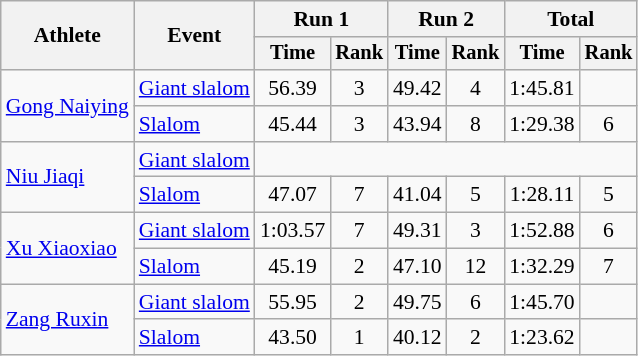<table class="wikitable" style="font-size:90%">
<tr>
<th rowspan=2>Athlete</th>
<th rowspan=2>Event</th>
<th colspan=2>Run 1</th>
<th colspan=2>Run 2</th>
<th colspan=2>Total</th>
</tr>
<tr style="font-size:95%">
<th>Time</th>
<th>Rank</th>
<th>Time</th>
<th>Rank</th>
<th>Time</th>
<th>Rank</th>
</tr>
<tr align=center>
<td align=left rowspan=2><a href='#'>Gong Naiying</a></td>
<td align=left><a href='#'>Giant slalom</a></td>
<td>56.39</td>
<td>3</td>
<td>49.42</td>
<td>4</td>
<td>1:45.81</td>
<td></td>
</tr>
<tr align=center>
<td align=left><a href='#'>Slalom</a></td>
<td>45.44</td>
<td>3</td>
<td>43.94</td>
<td>8</td>
<td>1:29.38</td>
<td>6</td>
</tr>
<tr align=center>
<td align=left rowspan=2><a href='#'>Niu Jiaqi</a></td>
<td align=left><a href='#'>Giant slalom</a></td>
<td colspan=6></td>
</tr>
<tr align=center>
<td align=left><a href='#'>Slalom</a></td>
<td>47.07</td>
<td>7</td>
<td>41.04</td>
<td>5</td>
<td>1:28.11</td>
<td>5</td>
</tr>
<tr align=center>
<td align=left rowspan=2><a href='#'>Xu Xiaoxiao</a></td>
<td align=left><a href='#'>Giant slalom</a></td>
<td>1:03.57</td>
<td>7</td>
<td>49.31</td>
<td>3</td>
<td>1:52.88</td>
<td>6</td>
</tr>
<tr align=center>
<td align=left><a href='#'>Slalom</a></td>
<td>45.19</td>
<td>2</td>
<td>47.10</td>
<td>12</td>
<td>1:32.29</td>
<td>7</td>
</tr>
<tr align=center>
<td align=left rowspan=2><a href='#'>Zang Ruxin</a></td>
<td align=left><a href='#'>Giant slalom</a></td>
<td>55.95</td>
<td>2</td>
<td>49.75</td>
<td>6</td>
<td>1:45.70</td>
<td></td>
</tr>
<tr align=center>
<td align=left><a href='#'>Slalom</a></td>
<td>43.50</td>
<td>1</td>
<td>40.12</td>
<td>2</td>
<td>1:23.62</td>
<td></td>
</tr>
</table>
